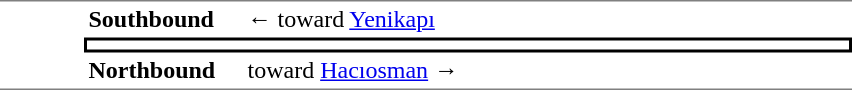<table table border=0 cellspacing=0 cellpadding=3>
<tr>
<td style="border-top:solid 1px gray;border-bottom:solid 1px gray;" width=50 rowspan=3 valign=top></td>
<td style="border-top:solid 1px gray;" width=100><strong>Southbound</strong></td>
<td style="border-top:solid 1px gray;" width=400>←  toward <a href='#'>Yenikapı</a></td>
</tr>
<tr>
<td style="border-top:solid 2px black;border-right:solid 2px black;border-left:solid 2px black;border-bottom:solid 2px black;text-align:center;" colspan=2></td>
</tr>
<tr>
<td style="border-bottom:solid 1px gray;"><strong>Northbound</strong></td>
<td style="border-bottom:solid 1px gray;"> toward <a href='#'>Hacıosman</a> →</td>
</tr>
</table>
